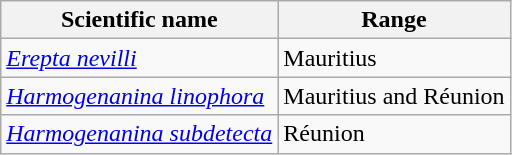<table class="wikitable sortable">
<tr>
<th>Scientific name</th>
<th>Range</th>
</tr>
<tr>
<td><em><a href='#'>Erepta nevilli</a></em></td>
<td>Mauritius</td>
</tr>
<tr>
<td><em><a href='#'>Harmogenanina linophora</a></em></td>
<td>Mauritius and Réunion</td>
</tr>
<tr>
<td><em><a href='#'>Harmogenanina subdetecta</a></em></td>
<td>Réunion</td>
</tr>
</table>
